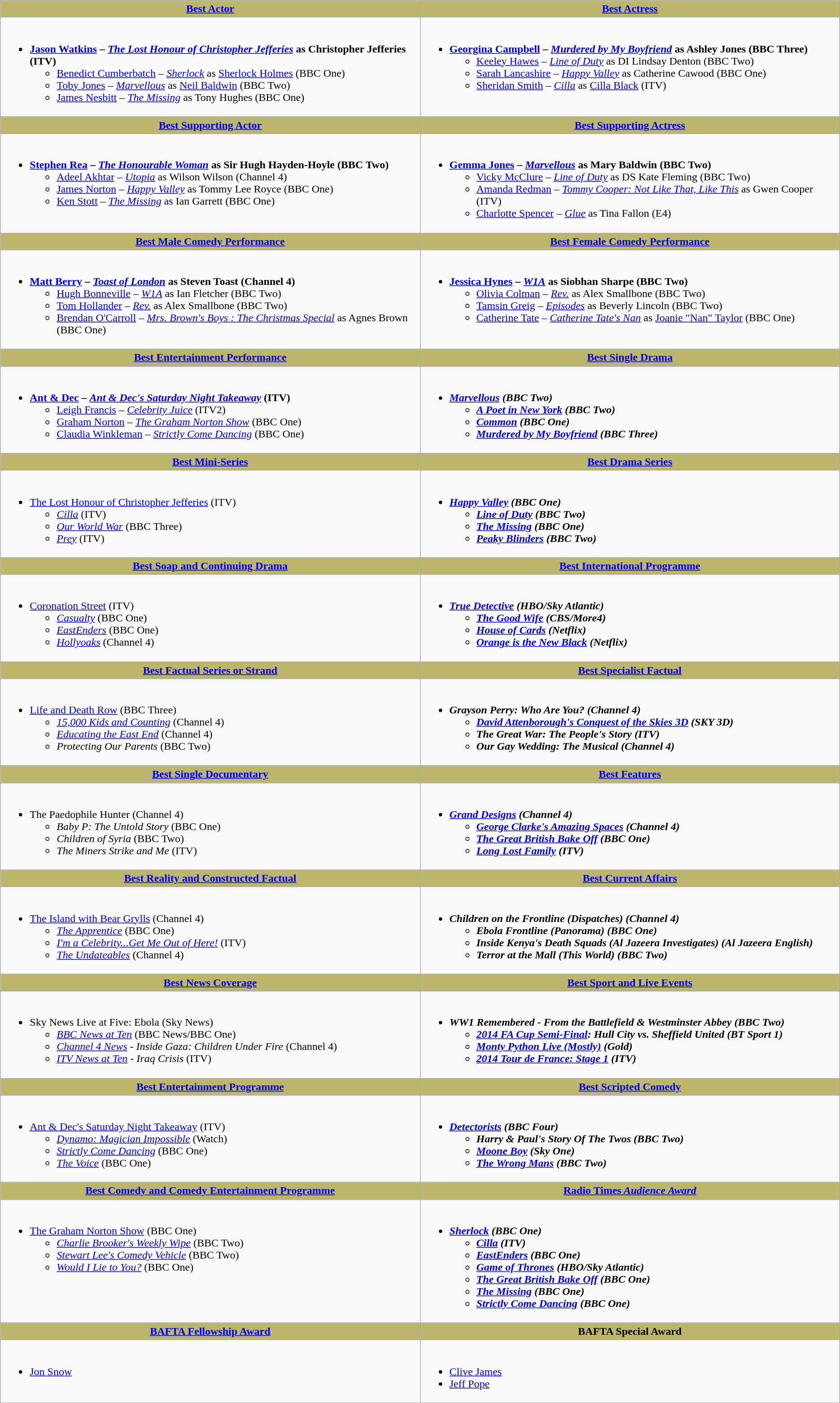<table class=wikitable>
<tr>
<th style="background:#BDB76B; width: 50%"><a href='#'>Best Actor</a></th>
<th style="background:#BDB76B; width: 50%"><a href='#'>Best Actress</a></th>
</tr>
<tr>
<td valign="top"><br><ul><li><strong><a href='#'>Jason Watkins</a> – <em><a href='#'>The Lost Honour of Christopher Jefferies</a></em> as Christopher Jefferies (ITV)</strong><ul><li><a href='#'>Benedict Cumberbatch</a> – <em><a href='#'>Sherlock</a></em> as <a href='#'>Sherlock Holmes</a> (BBC One)</li><li><a href='#'>Toby Jones</a> – <em><a href='#'>Marvellous</a></em> as <a href='#'>Neil Baldwin</a> (BBC Two)</li><li><a href='#'>James Nesbitt</a> – <em><a href='#'>The Missing</a></em> as Tony Hughes (BBC One)</li></ul></li></ul></td>
<td valign="top"><br><ul><li><strong><a href='#'>Georgina Campbell</a> – <em><a href='#'>Murdered by My Boyfriend</a></em> as Ashley Jones (BBC Three)</strong><ul><li><a href='#'>Keeley Hawes</a> – <em><a href='#'>Line of Duty</a></em> as DI Lindsay Denton (BBC Two)</li><li><a href='#'>Sarah Lancashire</a> – <em><a href='#'>Happy Valley</a></em> as Catherine Cawood (BBC One)</li><li><a href='#'>Sheridan Smith</a> – <em><a href='#'>Cilla</a></em> as <a href='#'>Cilla Black</a> (ITV)</li></ul></li></ul></td>
</tr>
<tr>
<th style="background:#BDB76B;"><a href='#'>Best Supporting Actor</a></th>
<th style="background:#BDB76B;"><a href='#'>Best Supporting Actress</a></th>
</tr>
<tr>
<td valign="top"><br><ul><li><strong><a href='#'>Stephen Rea</a> – <em><a href='#'>The Honourable Woman</a></em> as Sir Hugh Hayden-Hoyle (BBC Two)</strong><ul><li><a href='#'>Adeel Akhtar</a> – <em><a href='#'>Utopia</a></em> as Wilson Wilson (Channel 4)</li><li><a href='#'>James Norton</a> – <em><a href='#'>Happy Valley</a></em> as Tommy Lee Royce (BBC One)</li><li><a href='#'>Ken Stott</a> – <em><a href='#'>The Missing</a></em> as Ian Garrett (BBC One)</li></ul></li></ul></td>
<td valign="top"><br><ul><li><strong><a href='#'>Gemma Jones</a> – <em><a href='#'>Marvellous</a></em> as Mary Baldwin (BBC Two)</strong><ul><li><a href='#'>Vicky McClure</a> – <em><a href='#'>Line of Duty</a></em> as DS Kate Fleming (BBC Two)</li><li><a href='#'>Amanda Redman</a> – <em><a href='#'>Tommy Cooper: Not Like That, Like This</a></em> as Gwen Cooper (ITV)</li><li><a href='#'>Charlotte Spencer</a> – <em><a href='#'>Glue</a></em> as Tina Fallon (E4)</li></ul></li></ul></td>
</tr>
<tr>
<th style="background:#BDB76B;"><a href='#'>Best Male Comedy Performance</a></th>
<th style="background:#BDB76B;"><a href='#'>Best Female Comedy Performance</a></th>
</tr>
<tr>
<td valign="top"><br><ul><li><strong><a href='#'>Matt Berry</a> – <em><a href='#'>Toast of London</a></em> as Steven Toast (Channel 4)</strong><ul><li><a href='#'>Hugh Bonneville</a> – <em><a href='#'>W1A</a></em> as Ian Fletcher (BBC Two)</li><li><a href='#'>Tom Hollander</a> – <em><a href='#'>Rev.</a></em> as Alex Smallbone (BBC Two)</li><li><a href='#'>Brendan O'Carroll</a> – <em><a href='#'>Mrs. Brown's Boys : The Christmas Special</a></em> as Agnes Brown (BBC One)</li></ul></li></ul></td>
<td valign="top"><br><ul><li><strong><a href='#'>Jessica Hynes</a> – <em><a href='#'>W1A</a></em> as Siobhan Sharpe (BBC Two)</strong><ul><li><a href='#'>Olivia Colman</a> – <em><a href='#'>Rev.</a></em> as Alex Smallbone (BBC Two)</li><li><a href='#'>Tamsin Greig</a> – <em><a href='#'>Episodes</a></em> as Beverly Lincoln (BBC Two)</li><li><a href='#'>Catherine Tate</a> – <em><a href='#'>Catherine Tate's Nan</a></em> as <a href='#'>Joanie "Nan" Taylor</a> (BBC One)</li></ul></li></ul></td>
</tr>
<tr>
<th style="background:#BDB76B;"><a href='#'>Best Entertainment Performance</a></th>
<th style="background:#BDB76B;"><a href='#'>Best Single Drama</a></th>
</tr>
<tr>
<td valign="top"><br><ul><li><strong><a href='#'>Ant & Dec</a> – <em><a href='#'>Ant & Dec's Saturday Night Takeaway</a></em> (ITV)</strong><ul><li><a href='#'>Leigh Francis</a> – <em><a href='#'>Celebrity Juice</a></em> (ITV2)</li><li><a href='#'>Graham Norton</a> – <em><a href='#'>The Graham Norton Show</a></em> (BBC One)</li><li><a href='#'>Claudia Winkleman</a> – <em><a href='#'>Strictly Come Dancing</a></em> (BBC One)</li></ul></li></ul></td>
<td valign="top"><br><ul><li><strong><em><a href='#'>Marvellous</a><em> (BBC Two)<strong><ul><li></em><a href='#'>A Poet in New York</a><em> (BBC Two)</li><li></em><a href='#'>Common</a><em> (BBC One)</li><li></em><a href='#'>Murdered by My Boyfriend</a><em> (BBC Three)</li></ul></li></ul></td>
</tr>
<tr>
<th style="background:#BDB76B;"><a href='#'>Best Mini-Series</a></th>
<th style="background:#BDB76B;"><a href='#'>Best Drama Series</a></th>
</tr>
<tr>
<td valign="top"><br><ul><li></em></strong><a href='#'>The Lost Honour of Christopher Jefferies</a></em> (ITV)</strong><ul><li><em><a href='#'>Cilla</a></em> (ITV)</li><li><em><a href='#'>Our World War</a></em> (BBC Three)</li><li><em><a href='#'>Prey</a></em> (ITV)</li></ul></li></ul></td>
<td valign="top"><br><ul><li><strong><em><a href='#'>Happy Valley</a><em> (BBC One)<strong><ul><li></em><a href='#'>Line of Duty</a><em> (BBC Two)</li><li></em><a href='#'>The Missing</a><em> (BBC One)</li><li></em><a href='#'>Peaky Blinders</a><em> (BBC Two)</li></ul></li></ul></td>
</tr>
<tr>
<th style="background:#BDB76B;"><a href='#'>Best Soap and Continuing Drama</a></th>
<th style="background:#BDB76B;"><a href='#'>Best International Programme</a></th>
</tr>
<tr>
<td valign="top"><br><ul><li></em></strong><a href='#'>Coronation Street</a></em> (ITV)</strong><ul><li><em><a href='#'>Casualty</a></em> (BBC One)</li><li><em><a href='#'>EastEnders</a></em> (BBC One)</li><li><em><a href='#'>Hollyoaks</a></em> (Channel 4)</li></ul></li></ul></td>
<td valign="top"><br><ul><li><strong><em><a href='#'>True Detective</a><em> (HBO/Sky Atlantic)<strong><ul><li></em><a href='#'>The Good Wife</a><em> (CBS/More4)</li><li></em><a href='#'>House of Cards</a><em> (Netflix)</li><li></em><a href='#'>Orange is the New Black</a><em> (Netflix)</li></ul></li></ul></td>
</tr>
<tr>
<th style="background:#BDB76B;"><a href='#'>Best Factual Series or Strand</a></th>
<th style="background:#BDB76B;"><a href='#'>Best Specialist Factual</a></th>
</tr>
<tr>
<td valign="top"><br><ul><li></em></strong><a href='#'>Life and Death Row</a></em> (BBC Three)</strong><ul><li><em><a href='#'>15,000 Kids and Counting</a></em> (Channel 4)</li><li><em><a href='#'>Educating the East End</a></em> (Channel 4)</li><li><em>Protecting Our Parents</em> (BBC Two)</li></ul></li></ul></td>
<td valign="top"><br><ul><li><strong><em>Grayson Perry: Who Are You?<em> (Channel 4)<strong><ul><li></em><a href='#'>David Attenborough's Conquest of the Skies 3D</a><em> (SKY 3D)</li><li></em>The Great War: The People's Story<em> (ITV)</li><li></em>Our Gay Wedding: The Musical<em>  (Channel 4)</li></ul></li></ul></td>
</tr>
<tr>
<th style="background:#BDB76B;"><a href='#'>Best Single Documentary</a></th>
<th style="background:#BDB76B;"><a href='#'>Best Features</a></th>
</tr>
<tr>
<td valign="top"><br><ul><li></em></strong>The Paedophile Hunter</em> (Channel 4)</strong><ul><li><em>Baby P: The Untold Story</em> (BBC One)</li><li><em>Children of Syria</em> (BBC Two)</li><li><em>The Miners Strike and Me</em> (ITV)</li></ul></li></ul></td>
<td valign="top"><br><ul><li><strong><em><a href='#'>Grand Designs</a><em> (Channel 4)<strong><ul><li></em><a href='#'>George Clarke's Amazing Spaces</a><em> (Channel 4)</li><li></em><a href='#'>The Great British Bake Off</a><em> (BBC One)</li><li></em><a href='#'>Long Lost Family</a><em> (ITV)</li></ul></li></ul></td>
</tr>
<tr>
<th style="background:#BDB76B;"><a href='#'>Best Reality and Constructed Factual</a></th>
<th style="background:#BDB76B;"><a href='#'>Best Current Affairs</a></th>
</tr>
<tr>
<td valign="top"><br><ul><li></em></strong><a href='#'>The Island with Bear Grylls</a></em> (Channel 4)</strong><ul><li><em><a href='#'>The Apprentice</a></em> (BBC One)</li><li><em><a href='#'>I'm a Celebrity...Get Me Out of Here!</a></em> (ITV)</li><li><em><a href='#'>The Undateables</a></em> (Channel 4)</li></ul></li></ul></td>
<td valign="top"><br><ul><li><strong><em>Children on the Frontline (Dispatches)<em> (Channel 4)<strong><ul><li></em>Ebola Frontline (Panorama)<em> (BBC One)</li><li></em>Inside Kenya's Death Squads (Al Jazeera Investigates)<em> (Al Jazeera English)</li><li></em>Terror at the Mall (This World)<em> (BBC Two)</li></ul></li></ul></td>
</tr>
<tr>
<th style="background:#BDB76B;"><a href='#'>Best News Coverage</a></th>
<th style="background:#BDB76B;"><a href='#'>Best Sport and Live Events</a></th>
</tr>
<tr>
<td valign="top"><br><ul><li></em></strong>Sky News Live at Five: Ebola</em> (Sky News)</strong><ul><li><em><a href='#'>BBC News at Ten</a></em> (BBC News/BBC One)</li><li><em><a href='#'>Channel 4 News</a> - Inside Gaza: Children Under Fire</em> (Channel 4)</li><li><em><a href='#'>ITV News at Ten</a> - Iraq Crisis</em> (ITV)</li></ul></li></ul></td>
<td valign="top"><br><ul><li><strong><em>WW1 Remembered - From the Battlefield & Westminster Abbey<em> (BBC Two)<strong><ul><li></em><a href='#'>2014 FA Cup Semi-Final</a>: Hull City vs. Sheffield United<em> (BT Sport 1)</li><li></em><a href='#'>Monty Python Live (Mostly)</a><em> (Gold)</li><li></em><a href='#'>2014 Tour de France: Stage 1</a><em> (ITV)</li></ul></li></ul></td>
</tr>
<tr>
<th style="background:#BDB76B;"><a href='#'>Best Entertainment Programme</a></th>
<th style="background:#BDB76B;"><a href='#'>Best Scripted Comedy</a></th>
</tr>
<tr>
<td valign="top"><br><ul><li></em></strong><a href='#'>Ant & Dec's Saturday Night Takeaway</a></em> (ITV)</strong><ul><li><em><a href='#'>Dynamo: Magician Impossible</a></em> (Watch)</li><li><em><a href='#'>Strictly Come Dancing</a></em> (BBC One)</li><li><em><a href='#'>The Voice</a></em> (BBC One)</li></ul></li></ul></td>
<td valign="top"><br><ul><li><strong><em><a href='#'>Detectorists</a><em> (BBC Four)<strong><ul><li></em>Harry & Paul's Story Of The Twos<em> (BBC Two)</li><li></em><a href='#'>Moone Boy</a><em> (Sky One)</li><li></em><a href='#'>The Wrong Mans</a><em> (BBC Two)</li></ul></li></ul></td>
</tr>
<tr>
<th style="background:#BDB76B;"><a href='#'>Best Comedy and Comedy Entertainment Programme</a></th>
<th style="background:#BDB76B;"><a href='#'></em>Radio Times<em> Audience Award</a></th>
</tr>
<tr>
<td valign="top"><br><ul><li></em></strong><a href='#'>The Graham Norton Show</a></em> (BBC One)</strong><ul><li><em><a href='#'>Charlie Brooker's Weekly Wipe</a></em> (BBC Two)</li><li><em><a href='#'>Stewart Lee's Comedy Vehicle</a></em> (BBC Two)</li><li><em><a href='#'>Would I Lie to You?</a></em> (BBC One)</li></ul></li></ul></td>
<td valign="top"><br><ul><li><strong><em><a href='#'>Sherlock</a><em> (BBC One)<strong><ul><li></em><a href='#'>Cilla</a><em> (ITV)</li><li></em><a href='#'>EastEnders</a><em> (BBC One)</li><li></em><a href='#'>Game of Thrones</a><em> (HBO/Sky Atlantic)</li><li></em><a href='#'>The Great British Bake Off</a><em> (BBC One)</li><li></em><a href='#'>The Missing</a><em> (BBC One)</li><li></em><a href='#'>Strictly Come Dancing</a><em> (BBC One)</li></ul></li></ul></td>
</tr>
<tr>
<th style="background:#BDB76B;"><a href='#'>BAFTA Fellowship Award</a></th>
<th style="background:#BDB76B;">BAFTA Special Award</th>
</tr>
<tr>
<td valign="top"><br><ul><li></strong><a href='#'>Jon Snow</a><strong></li></ul></td>
<td valign="top"><br><ul><li></strong><a href='#'>Clive James</a><strong></li><li></strong><a href='#'>Jeff Pope</a><strong></li></ul></td>
</tr>
<tr>
</tr>
</table>
